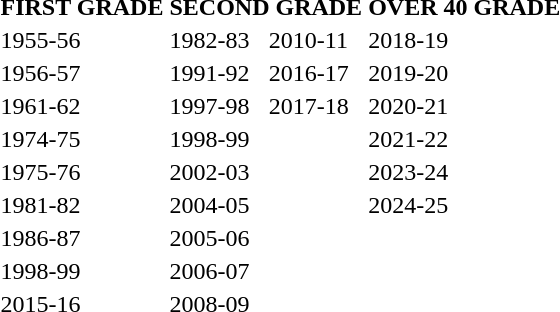<table>
<tr>
<th>FIRST GRADE</th>
<th colspan="2">SECOND GRADE</th>
<th>OVER 40 GRADE</th>
<th></th>
<th></th>
</tr>
<tr>
<td>1955-56</td>
<td>1982-83</td>
<td>2010-11</td>
<td>2018-19</td>
<td></td>
<td></td>
</tr>
<tr>
<td>1956-57</td>
<td>1991-92</td>
<td>2016-17</td>
<td>2019-20</td>
<td></td>
<td></td>
</tr>
<tr>
<td>1961-62</td>
<td>1997-98</td>
<td>2017-18</td>
<td>2020-21</td>
<td></td>
<td></td>
</tr>
<tr>
<td>1974-75</td>
<td>1998-99</td>
<td></td>
<td>2021-22</td>
<td></td>
<td></td>
</tr>
<tr>
<td>1975-76</td>
<td>2002-03</td>
<td></td>
<td>2023-24</td>
<td></td>
<td></td>
</tr>
<tr>
<td>1981-82</td>
<td>2004-05</td>
<td></td>
<td>2024-25</td>
<td></td>
<td></td>
</tr>
<tr>
<td>1986-87</td>
<td>2005-06</td>
<td></td>
<td></td>
<td></td>
<td></td>
</tr>
<tr>
<td>1998-99</td>
<td>2006-07</td>
<td></td>
<td></td>
<td></td>
<td></td>
</tr>
<tr>
<td>2015-16</td>
<td>2008-09</td>
<td></td>
<td></td>
<td></td>
<td></td>
</tr>
</table>
